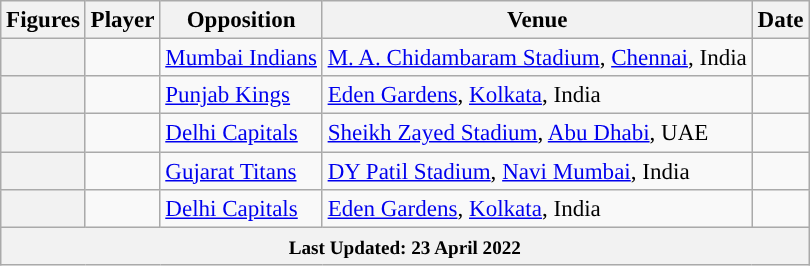<table class="wikitable sortable" style="text-align:left;font-size:96%;">
<tr>
<th>Figures</th>
<th>Player</th>
<th>Opposition</th>
<th>Venue</th>
<th>Date</th>
</tr>
<tr>
<th scope=row style=text-align:center;></th>
<td></td>
<td><a href='#'>Mumbai Indians</a></td>
<td><a href='#'>M. A. Chidambaram Stadium</a>, <a href='#'>Chennai</a>, India</td>
<td></td>
</tr>
<tr>
<th scope=row style=text-align:center;></th>
<td></td>
<td><a href='#'>Punjab Kings</a></td>
<td><a href='#'>Eden Gardens</a>, <a href='#'>Kolkata</a>, India</td>
<td></td>
</tr>
<tr>
<th scope=row style=text-align:center;></th>
<td></td>
<td><a href='#'>Delhi Capitals</a></td>
<td><a href='#'>Sheikh Zayed Stadium</a>, <a href='#'>Abu Dhabi</a>, UAE</td>
<td></td>
</tr>
<tr>
<th scope=row style=text-align:center;></th>
<td></td>
<td><a href='#'>Gujarat Titans</a></td>
<td><a href='#'>DY Patil Stadium</a>, <a href='#'>Navi Mumbai</a>, India</td>
<td></td>
</tr>
<tr>
<th scope=row style=text-align:center;></th>
<td></td>
<td><a href='#'>Delhi Capitals</a></td>
<td><a href='#'>Eden Gardens</a>, <a href='#'>Kolkata</a>, India</td>
<td></td>
</tr>
<tr class=sortbottom>
<th colspan=6><small>Last Updated: 23 April 2022</small></th>
</tr>
</table>
